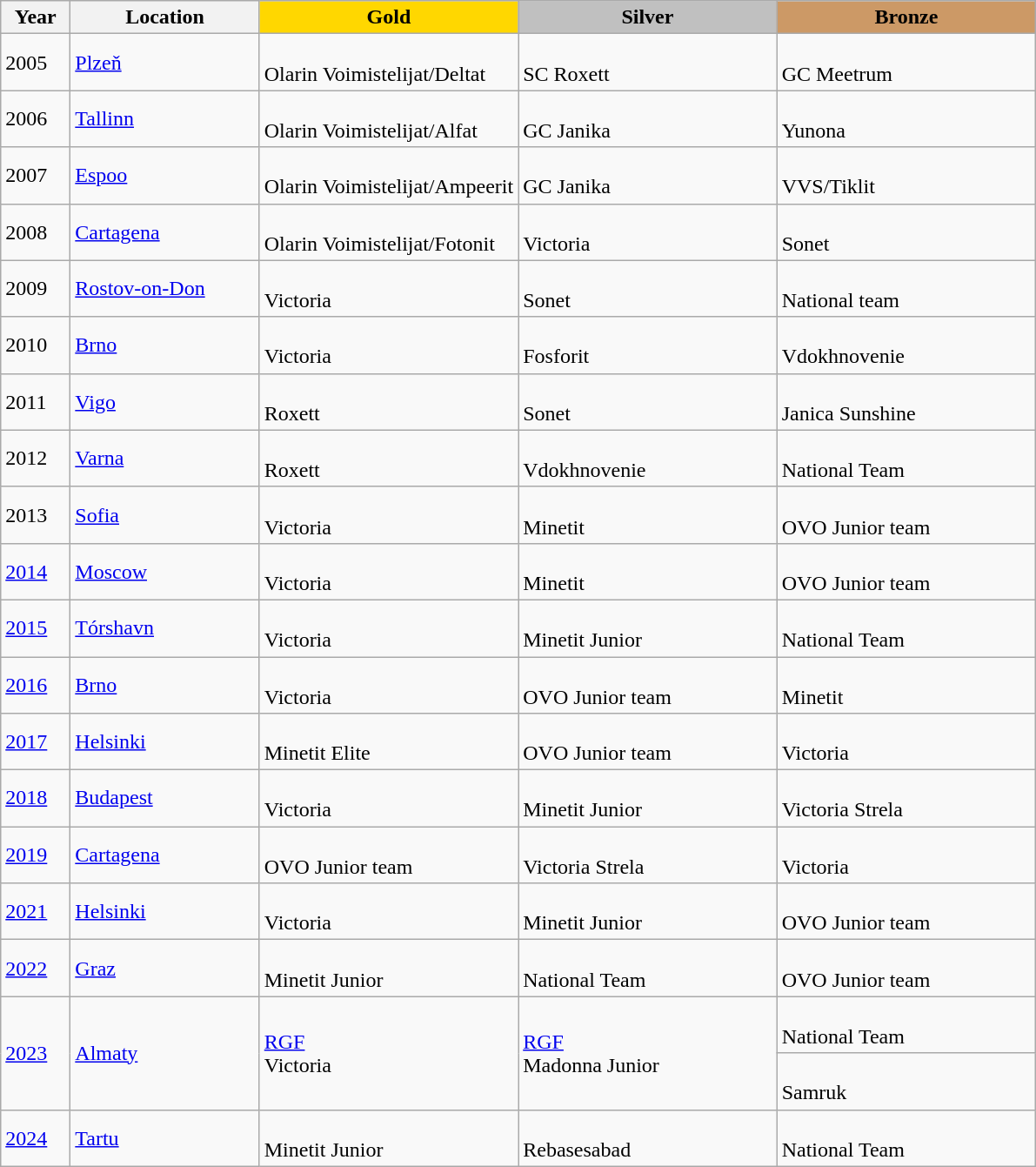<table class="wikitable">
<tr>
<th>Year</th>
<th>Location</th>
<td align="center" bgcolor="gold" width=25%><strong>Gold</strong></td>
<td align="center" bgcolor="silver" width=25%><strong>Silver</strong></td>
<td align="center" bgcolor="cc9966" width=25%><strong>Bronze</strong></td>
</tr>
<tr>
<td>2005</td>
<td> <a href='#'>Plzeň</a></td>
<td><br>Olarin Voimistelijat/Deltat</td>
<td><br>SC Roxett</td>
<td><br>GC Meetrum</td>
</tr>
<tr>
<td>2006</td>
<td> <a href='#'>Tallinn</a></td>
<td><br>Olarin Voimistelijat/Alfat</td>
<td><br>GC Janika</td>
<td><br>Yunona</td>
</tr>
<tr>
<td>2007</td>
<td> <a href='#'>Espoo</a></td>
<td><br>Olarin Voimistelijat/Ampeerit</td>
<td><br>GC Janika</td>
<td><br>VVS/Tiklit</td>
</tr>
<tr>
<td>2008</td>
<td> <a href='#'>Cartagena</a></td>
<td><br>Olarin Voimistelijat/Fotonit</td>
<td><br>Victoria</td>
<td><br>Sonet</td>
</tr>
<tr>
<td>2009</td>
<td> <a href='#'>Rostov-on-Don</a></td>
<td><br>Victoria</td>
<td><br>Sonet</td>
<td><br>National team</td>
</tr>
<tr>
<td>2010</td>
<td> <a href='#'>Brno</a></td>
<td><br>Victoria</td>
<td><br>Fosforit</td>
<td><br>Vdokhnovenie</td>
</tr>
<tr>
<td>2011</td>
<td> <a href='#'>Vigo</a></td>
<td><br>Roxett</td>
<td><br>Sonet</td>
<td><br>Janica Sunshine</td>
</tr>
<tr>
<td>2012</td>
<td> <a href='#'>Varna</a></td>
<td><br>Roxett</td>
<td><br>Vdokhnovenie</td>
<td><br>National Team</td>
</tr>
<tr>
<td>2013</td>
<td> <a href='#'>Sofia</a></td>
<td><br>Victoria</td>
<td><br>Minetit</td>
<td><br>OVO Junior team</td>
</tr>
<tr>
<td><a href='#'>2014</a></td>
<td> <a href='#'>Moscow</a></td>
<td><br>Victoria</td>
<td><br>Minetit</td>
<td><br>OVO Junior team</td>
</tr>
<tr>
<td><a href='#'>2015</a></td>
<td> <a href='#'>Tórshavn</a></td>
<td><br>Victoria</td>
<td><br>Minetit Junior</td>
<td><br>National Team</td>
</tr>
<tr>
<td><a href='#'>2016</a></td>
<td> <a href='#'>Brno</a></td>
<td><br>Victoria</td>
<td><br>OVO Junior team</td>
<td><br>Minetit</td>
</tr>
<tr>
<td><a href='#'>2017</a></td>
<td> <a href='#'>Helsinki</a></td>
<td><br>Minetit Elite</td>
<td><br>OVO Junior team</td>
<td><br>Victoria</td>
</tr>
<tr>
<td><a href='#'>2018</a></td>
<td> <a href='#'>Budapest</a></td>
<td><br>Victoria</td>
<td><br>Minetit Junior</td>
<td><br>Victoria Strela</td>
</tr>
<tr>
<td><a href='#'>2019</a></td>
<td> <a href='#'>Cartagena</a></td>
<td><br>OVO Junior team</td>
<td><br>Victoria Strela</td>
<td><br>Victoria</td>
</tr>
<tr>
<td><a href='#'>2021</a></td>
<td> <a href='#'>Helsinki</a></td>
<td><br>Victoria</td>
<td><br>Minetit Junior</td>
<td><br>OVO Junior team</td>
</tr>
<tr>
<td><a href='#'>2022</a></td>
<td> <a href='#'>Graz</a></td>
<td><br>Minetit Junior</td>
<td><br>National Team</td>
<td><br>OVO Junior team</td>
</tr>
<tr>
<td rowspan=2><a href='#'>2023</a></td>
<td rowspan=2> <a href='#'>Almaty</a></td>
<td rowspan=2><a href='#'>RGF</a><br>Victoria</td>
<td rowspan=2><a href='#'>RGF</a><br>Madonna Junior</td>
<td><br>National Team</td>
</tr>
<tr>
<td><br>Samruk</td>
</tr>
<tr>
<td><a href='#'>2024</a></td>
<td> <a href='#'>Tartu</a></td>
<td><br>Minetit Junior</td>
<td><br>Rebasesabad</td>
<td><br>National Team</td>
</tr>
</table>
